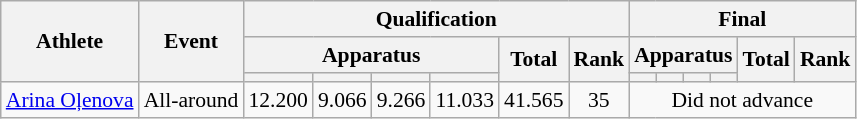<table class="wikitable" style="font-size:90%; text-align:center">
<tr>
<th rowspan="3">Athlete</th>
<th rowspan="3">Event</th>
<th colspan="6">Qualification</th>
<th colspan="6">Final</th>
</tr>
<tr>
<th colspan="4">Apparatus</th>
<th rowspan="2">Total</th>
<th rowspan="2">Rank</th>
<th colspan="4">Apparatus</th>
<th rowspan="2">Total</th>
<th rowspan="2">Rank</th>
</tr>
<tr>
<th></th>
<th></th>
<th></th>
<th></th>
<th></th>
<th></th>
<th></th>
<th></th>
</tr>
<tr>
<td align="left"><a href='#'>Arina Oļenova</a></td>
<td align="left">All-around</td>
<td>12.200</td>
<td>9.066</td>
<td>9.266</td>
<td>11.033</td>
<td>41.565</td>
<td>35</td>
<td colspan="6">Did not advance</td>
</tr>
</table>
